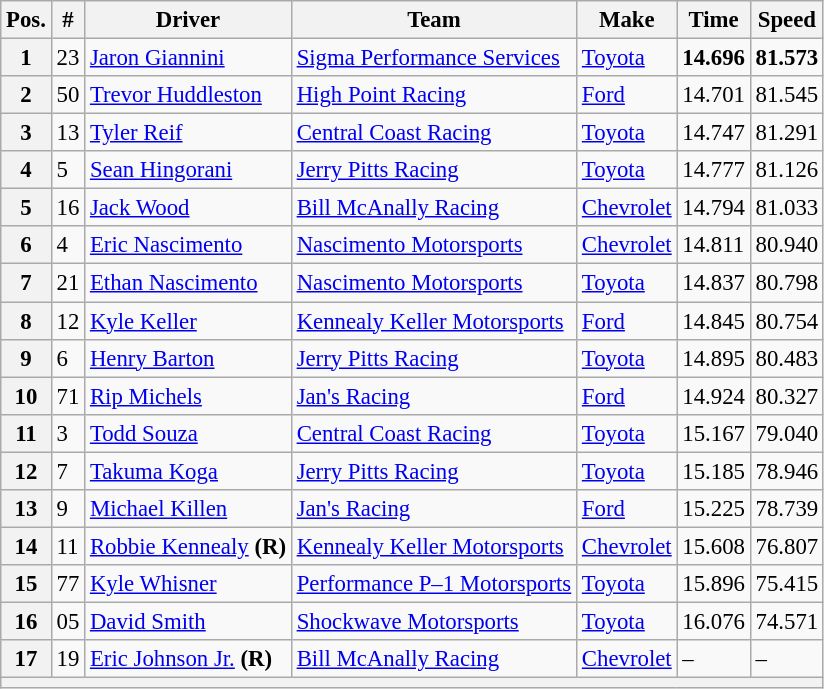<table class="wikitable" style="font-size:95%">
<tr>
<th>Pos.</th>
<th>#</th>
<th>Driver</th>
<th>Team</th>
<th>Make</th>
<th>Time</th>
<th>Speed</th>
</tr>
<tr>
<th>1</th>
<td>23</td>
<td><a href='#'>Jaron Giannini</a></td>
<td><a href='#'>Sigma Performance Services</a></td>
<td><a href='#'>Toyota</a></td>
<td><strong>14.696</strong></td>
<td><strong>81.573</strong></td>
</tr>
<tr>
<th>2</th>
<td>50</td>
<td><a href='#'>Trevor Huddleston</a></td>
<td><a href='#'>High Point Racing</a></td>
<td><a href='#'>Ford</a></td>
<td>14.701</td>
<td>81.545</td>
</tr>
<tr>
<th>3</th>
<td>13</td>
<td><a href='#'>Tyler Reif</a></td>
<td><a href='#'>Central Coast Racing</a></td>
<td><a href='#'>Toyota</a></td>
<td>14.747</td>
<td>81.291</td>
</tr>
<tr>
<th>4</th>
<td>5</td>
<td><a href='#'>Sean Hingorani</a></td>
<td><a href='#'>Jerry Pitts Racing</a></td>
<td><a href='#'>Toyota</a></td>
<td>14.777</td>
<td>81.126</td>
</tr>
<tr>
<th>5</th>
<td>16</td>
<td><a href='#'>Jack Wood</a></td>
<td><a href='#'>Bill McAnally Racing</a></td>
<td><a href='#'>Chevrolet</a></td>
<td>14.794</td>
<td>81.033</td>
</tr>
<tr>
<th>6</th>
<td>4</td>
<td><a href='#'>Eric Nascimento</a></td>
<td><a href='#'>Nascimento Motorsports</a></td>
<td><a href='#'>Chevrolet</a></td>
<td>14.811</td>
<td>80.940</td>
</tr>
<tr>
<th>7</th>
<td>21</td>
<td><a href='#'>Ethan Nascimento</a></td>
<td><a href='#'>Nascimento Motorsports</a></td>
<td><a href='#'>Toyota</a></td>
<td>14.837</td>
<td>80.798</td>
</tr>
<tr>
<th>8</th>
<td>12</td>
<td><a href='#'>Kyle Keller</a></td>
<td><a href='#'>Kennealy Keller Motorsports</a></td>
<td><a href='#'>Ford</a></td>
<td>14.845</td>
<td>80.754</td>
</tr>
<tr>
<th>9</th>
<td>6</td>
<td><a href='#'>Henry Barton</a></td>
<td><a href='#'>Jerry Pitts Racing</a></td>
<td><a href='#'>Toyota</a></td>
<td>14.895</td>
<td>80.483</td>
</tr>
<tr>
<th>10</th>
<td>71</td>
<td><a href='#'>Rip Michels</a></td>
<td><a href='#'>Jan's Racing</a></td>
<td><a href='#'>Ford</a></td>
<td>14.924</td>
<td>80.327</td>
</tr>
<tr>
<th>11</th>
<td>3</td>
<td><a href='#'>Todd Souza</a></td>
<td><a href='#'>Central Coast Racing</a></td>
<td><a href='#'>Toyota</a></td>
<td>15.167</td>
<td>79.040</td>
</tr>
<tr>
<th>12</th>
<td>7</td>
<td><a href='#'>Takuma Koga</a></td>
<td><a href='#'>Jerry Pitts Racing</a></td>
<td><a href='#'>Toyota</a></td>
<td>15.185</td>
<td>78.946</td>
</tr>
<tr>
<th>13</th>
<td>9</td>
<td><a href='#'>Michael Killen</a></td>
<td><a href='#'>Jan's Racing</a></td>
<td><a href='#'>Ford</a></td>
<td>15.225</td>
<td>78.739</td>
</tr>
<tr>
<th>14</th>
<td>11</td>
<td><a href='#'>Robbie Kennealy</a> <strong>(R)</strong></td>
<td><a href='#'>Kennealy Keller Motorsports</a></td>
<td><a href='#'>Chevrolet</a></td>
<td>15.608</td>
<td>76.807</td>
</tr>
<tr>
<th>15</th>
<td>77</td>
<td><a href='#'>Kyle Whisner</a></td>
<td><a href='#'>Performance P–1 Motorsports</a></td>
<td><a href='#'>Toyota</a></td>
<td>15.896</td>
<td>75.415</td>
</tr>
<tr>
<th>16</th>
<td>05</td>
<td><a href='#'>David Smith</a></td>
<td><a href='#'>Shockwave Motorsports</a></td>
<td><a href='#'>Toyota</a></td>
<td>16.076</td>
<td>74.571</td>
</tr>
<tr>
<th>17</th>
<td>19</td>
<td><a href='#'>Eric Johnson Jr.</a> <strong>(R)</strong></td>
<td><a href='#'>Bill McAnally Racing</a></td>
<td><a href='#'>Chevrolet</a></td>
<td>–</td>
<td>–</td>
</tr>
<tr>
<th colspan="7"></th>
</tr>
</table>
